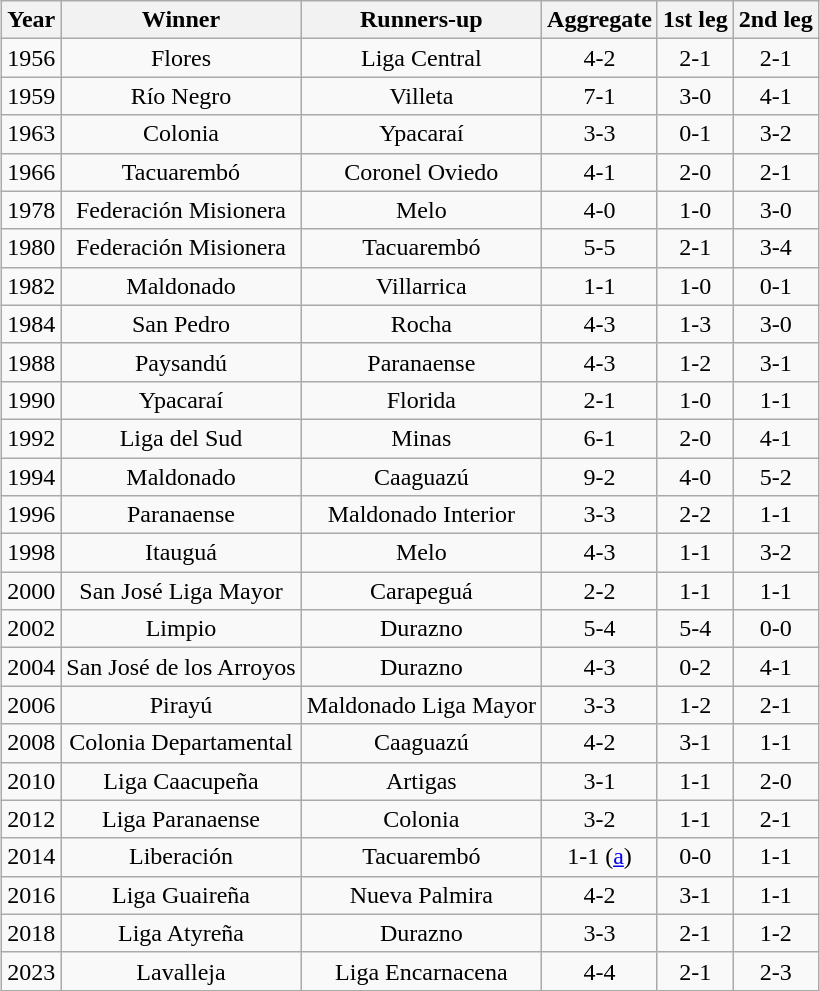<table class="wikitable" style="margin: 1em auto;" border=1>
<tr>
<th>Year</th>
<th>Winner</th>
<th>Runners-up</th>
<th>Aggregate</th>
<th>1st leg</th>
<th>2nd leg</th>
</tr>
<tr align=center>
<td>1956</td>
<td> Flores</td>
<td> Liga Central</td>
<td>4-2</td>
<td>2-1</td>
<td>2-1</td>
</tr>
<tr align=center>
<td>1959</td>
<td> Río Negro</td>
<td> Villeta</td>
<td>7-1</td>
<td>3-0</td>
<td>4-1</td>
</tr>
<tr align=center>
<td>1963</td>
<td> Colonia</td>
<td> Ypacaraí</td>
<td>3-3</td>
<td>0-1</td>
<td>3-2</td>
</tr>
<tr align=center>
<td>1966</td>
<td> Tacuarembó</td>
<td> Coronel Oviedo</td>
<td>4-1</td>
<td>2-0</td>
<td>2-1</td>
</tr>
<tr align=center>
<td>1978</td>
<td> Federación Misionera</td>
<td> Melo</td>
<td>4-0</td>
<td>1-0</td>
<td>3-0</td>
</tr>
<tr align=center>
<td>1980</td>
<td> Federación Misionera</td>
<td> Tacuarembó</td>
<td>5-5 </td>
<td>2-1</td>
<td>3-4</td>
</tr>
<tr align=center>
<td>1982</td>
<td> Maldonado</td>
<td> Villarrica</td>
<td>1-1 </td>
<td>1-0</td>
<td>0-1</td>
</tr>
<tr align=center>
<td>1984</td>
<td> San Pedro</td>
<td> Rocha</td>
<td>4-3</td>
<td>1-3</td>
<td>3-0</td>
</tr>
<tr align=center>
<td>1988</td>
<td> Paysandú</td>
<td> Paranaense</td>
<td>4-3</td>
<td>1-2</td>
<td>3-1</td>
</tr>
<tr align=center>
<td>1990</td>
<td> Ypacaraí</td>
<td> Florida</td>
<td>2-1</td>
<td>1-0</td>
<td>1-1</td>
</tr>
<tr align=center>
<td>1992</td>
<td> Liga del Sud</td>
<td> Minas</td>
<td>6-1</td>
<td>2-0</td>
<td>4-1</td>
</tr>
<tr align=center>
<td>1994</td>
<td> Maldonado</td>
<td> Caaguazú</td>
<td>9-2</td>
<td>4-0</td>
<td>5-2</td>
</tr>
<tr align=center>
<td>1996</td>
<td> Paranaense</td>
<td> Maldonado Interior</td>
<td>3-3</td>
<td>2-2</td>
<td>1-1</td>
</tr>
<tr align=center>
<td>1998</td>
<td> Itauguá</td>
<td> Melo</td>
<td>4-3</td>
<td>1-1</td>
<td>3-2</td>
</tr>
<tr align=center>
<td>2000</td>
<td> San José Liga Mayor</td>
<td> Carapeguá</td>
<td>2-2 </td>
<td>1-1</td>
<td>1-1</td>
</tr>
<tr align=center>
<td>2002</td>
<td> Limpio</td>
<td> Durazno</td>
<td>5-4</td>
<td>5-4</td>
<td>0-0</td>
</tr>
<tr align=center>
<td>2004</td>
<td> San José de los Arroyos</td>
<td> Durazno</td>
<td>4-3</td>
<td>0-2</td>
<td>4-1</td>
</tr>
<tr align=center>
<td>2006</td>
<td> Pirayú</td>
<td> Maldonado Liga Mayor</td>
<td>3-3 </td>
<td>1-2</td>
<td>2-1</td>
</tr>
<tr align=center>
<td>2008</td>
<td> Colonia Departamental</td>
<td> Caaguazú</td>
<td>4-2</td>
<td>3-1</td>
<td>1-1</td>
</tr>
<tr align=center>
<td>2010</td>
<td> Liga Caacupeña</td>
<td> Artigas</td>
<td>3-1</td>
<td>1-1</td>
<td>2-0</td>
</tr>
<tr align=center>
<td>2012</td>
<td> Liga Paranaense</td>
<td> Colonia</td>
<td>3-2</td>
<td>1-1</td>
<td>2-1</td>
</tr>
<tr align=center>
<td>2014</td>
<td> Liberación</td>
<td> Tacuarembó</td>
<td>1-1 (<a href='#'>a</a>)</td>
<td>0-0</td>
<td>1-1</td>
</tr>
<tr align=center>
<td>2016</td>
<td> Liga Guaireña</td>
<td> Nueva Palmira</td>
<td>4-2</td>
<td>3-1</td>
<td>1-1</td>
</tr>
<tr align=center>
<td>2018</td>
<td> Liga Atyreña</td>
<td> Durazno</td>
<td>3-3 </td>
<td>2-1</td>
<td>1-2</td>
</tr>
<tr align=center>
<td>2023</td>
<td> Lavalleja</td>
<td> Liga Encarnacena</td>
<td>4-4 </td>
<td>2-1</td>
<td>2-3</td>
</tr>
</table>
